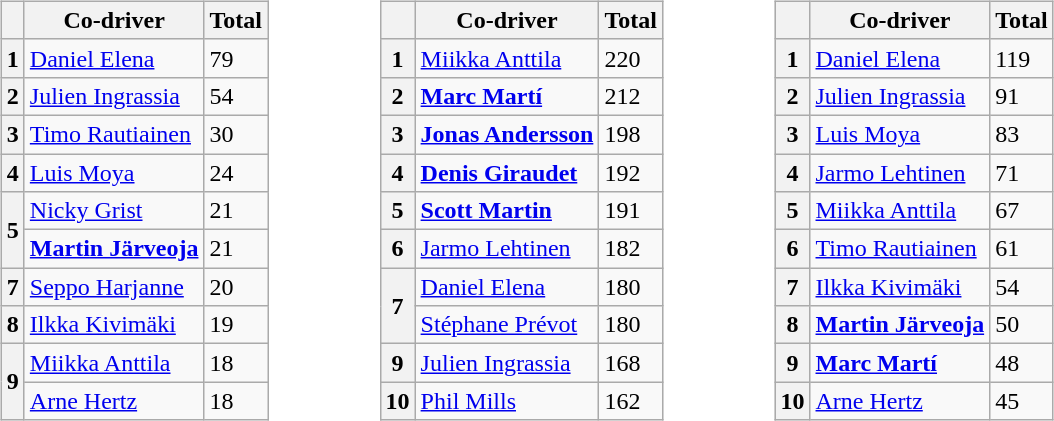<table>
<tr>
<td valign="top"><br><table class="wikitable">
<tr>
<th></th>
<th>Co-driver</th>
<th>Total</th>
</tr>
<tr>
<th>1</th>
<td align="left"> <a href='#'>Daniel Elena</a></td>
<td>79</td>
</tr>
<tr>
<th>2</th>
<td align="left"> <a href='#'>Julien Ingrassia</a></td>
<td>54</td>
</tr>
<tr>
<th>3</th>
<td align="left"> <a href='#'>Timo Rautiainen</a></td>
<td>30</td>
</tr>
<tr>
<th>4</th>
<td align="left"> <a href='#'>Luis Moya</a></td>
<td>24</td>
</tr>
<tr>
<th rowspan="2">5</th>
<td align="left"> <a href='#'>Nicky Grist</a></td>
<td>21</td>
</tr>
<tr>
<td align="left"> <strong><a href='#'>Martin Järveoja</a></strong></td>
<td>21</td>
</tr>
<tr>
<th>7</th>
<td align="left"> <a href='#'>Seppo Harjanne</a></td>
<td>20</td>
</tr>
<tr>
<th>8</th>
<td align="left"> <a href='#'>Ilkka Kivimäki</a></td>
<td>19</td>
</tr>
<tr>
<th rowspan="2">9</th>
<td align="left"> <a href='#'>Miikka Anttila</a></td>
<td>18</td>
</tr>
<tr>
<td align="left"> <a href='#'>Arne Hertz</a></td>
<td>18</td>
</tr>
</table>
</td>
<td width="50"> </td>
<td valign="top"><br><table class="wikitable">
<tr>
<th></th>
<th>Co-driver</th>
<th>Total</th>
</tr>
<tr>
<th>1</th>
<td align="left"> <a href='#'>Miikka Anttila</a></td>
<td>220</td>
</tr>
<tr>
<th>2</th>
<td align="left"> <strong><a href='#'>Marc Martí</a></strong></td>
<td>212</td>
</tr>
<tr>
<th>3</th>
<td align="left"> <strong><a href='#'>Jonas Andersson</a></strong></td>
<td>198</td>
</tr>
<tr>
<th>4</th>
<td align="left"> <strong><a href='#'>Denis Giraudet</a></strong></td>
<td>192</td>
</tr>
<tr>
<th>5</th>
<td align="left"> <strong><a href='#'>Scott Martin</a></strong></td>
<td>191</td>
</tr>
<tr>
<th>6</th>
<td align="left"> <a href='#'>Jarmo Lehtinen</a></td>
<td>182</td>
</tr>
<tr>
<th rowspan="2">7</th>
<td align="left"> <a href='#'>Daniel Elena</a></td>
<td>180</td>
</tr>
<tr>
<td align="left"> <a href='#'>Stéphane Prévot</a></td>
<td>180</td>
</tr>
<tr>
<th>9</th>
<td align="left"> <a href='#'>Julien Ingrassia</a></td>
<td>168</td>
</tr>
<tr>
<th>10</th>
<td align="left"> <a href='#'>Phil Mills</a></td>
<td>162</td>
</tr>
</table>
</td>
<td width="50"> </td>
<td valign="top"><br><table class="wikitable">
<tr>
<th></th>
<th>Co-driver</th>
<th>Total</th>
</tr>
<tr>
<th>1</th>
<td align="left"> <a href='#'>Daniel Elena</a></td>
<td>119</td>
</tr>
<tr>
<th>2</th>
<td align="left"> <a href='#'>Julien Ingrassia</a></td>
<td>91</td>
</tr>
<tr>
<th>3</th>
<td align="left"> <a href='#'>Luis Moya</a></td>
<td>83</td>
</tr>
<tr>
<th>4</th>
<td align="left"> <a href='#'>Jarmo Lehtinen</a></td>
<td>71</td>
</tr>
<tr>
<th>5</th>
<td align="left"> <a href='#'>Miikka Anttila</a></td>
<td>67</td>
</tr>
<tr>
<th>6</th>
<td align="left"> <a href='#'>Timo Rautiainen</a></td>
<td>61</td>
</tr>
<tr>
<th>7</th>
<td align="left"> <a href='#'>Ilkka Kivimäki</a></td>
<td>54</td>
</tr>
<tr>
<th>8</th>
<td align="left"> <strong><a href='#'>Martin Järveoja</a></strong></td>
<td>50</td>
</tr>
<tr>
<th>9</th>
<td align="left"> <strong><a href='#'>Marc Martí</a></strong></td>
<td>48</td>
</tr>
<tr>
<th>10</th>
<td align="left"> <a href='#'>Arne Hertz</a></td>
<td>45</td>
</tr>
</table>
</td>
</tr>
</table>
